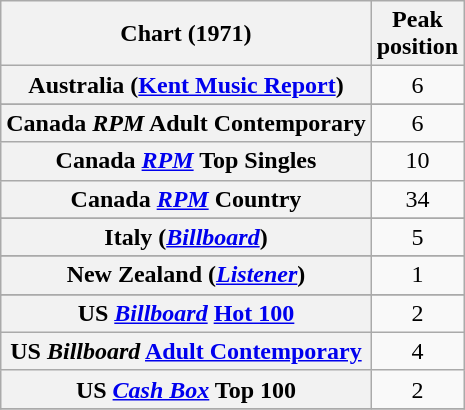<table class="wikitable sortable plainrowheaders" style="text-align:center">
<tr>
<th scope="col">Chart (1971)</th>
<th scope="col">Peak<br>position</th>
</tr>
<tr>
<th scope="row">Australia (<a href='#'>Kent Music Report</a>)</th>
<td style="text-align:center;">6</td>
</tr>
<tr>
</tr>
<tr>
</tr>
<tr>
<th scope="row">Canada <em>RPM</em> Adult Contemporary</th>
<td style="text-align:center;">6</td>
</tr>
<tr>
<th scope="row">Canada <em><a href='#'>RPM</a></em> Top Singles</th>
<td style="text-align:center;">10</td>
</tr>
<tr>
<th scope="row">Canada <em><a href='#'>RPM</a></em> Country</th>
<td style="text-align:center;">34</td>
</tr>
<tr>
</tr>
<tr>
<th scope="row">Italy (<em><a href='#'>Billboard</a></em>)</th>
<td style="text-align:center;">5</td>
</tr>
<tr>
</tr>
<tr>
</tr>
<tr>
<th scope="row">New Zealand (<em><a href='#'>Listener</a></em>)</th>
<td style="text-align:center;">1</td>
</tr>
<tr>
</tr>
<tr>
</tr>
<tr>
<th scope="row">US <em><a href='#'>Billboard</a></em> <a href='#'>Hot 100</a></th>
<td style="text-align:center;">2</td>
</tr>
<tr>
<th scope="row">US <em>Billboard</em> <a href='#'>Adult Contemporary</a></th>
<td style="text-align:center;">4</td>
</tr>
<tr>
<th scope="row">US <a href='#'><em>Cash Box</em></a> Top 100</th>
<td align="center">2</td>
</tr>
<tr>
</tr>
</table>
